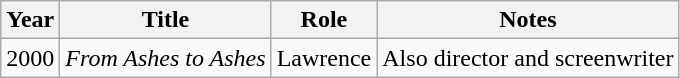<table class="wikitable">
<tr>
<th>Year</th>
<th>Title</th>
<th>Role</th>
<th>Notes</th>
</tr>
<tr>
<td>2000</td>
<td><em>From Ashes to Ashes</em></td>
<td>Lawrence</td>
<td>Also director and screenwriter</td>
</tr>
</table>
